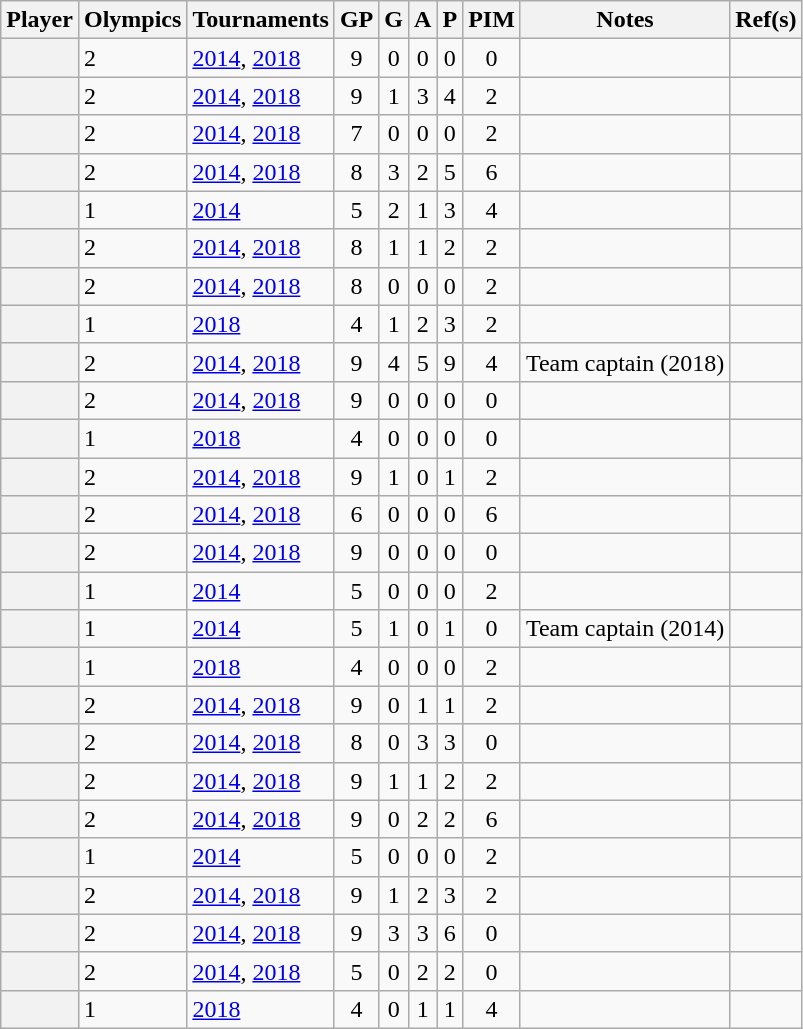<table class="wikitable sortable plainrowheaders" style="text-align:center;">
<tr>
<th scope="col">Player</th>
<th scope="col">Olympics</th>
<th scope="col">Tournaments</th>
<th scope="col">GP</th>
<th scope="col">G</th>
<th scope="col">A</th>
<th scope="col">P</th>
<th scope="col">PIM</th>
<th scope="col">Notes</th>
<th scope="col" class="unsortable">Ref(s)</th>
</tr>
<tr>
<th scope="row"></th>
<td align=left>2</td>
<td align=left><a href='#'>2014</a>, <a href='#'>2018</a></td>
<td>9</td>
<td>0</td>
<td>0</td>
<td>0</td>
<td>0</td>
<td align=left></td>
<td align=center></td>
</tr>
<tr>
<th scope="row"></th>
<td align=left>2</td>
<td align=left><a href='#'>2014</a>, <a href='#'>2018</a></td>
<td>9</td>
<td>1</td>
<td>3</td>
<td>4</td>
<td>2</td>
<td align=left></td>
<td align=center></td>
</tr>
<tr>
<th scope="row"></th>
<td align=left>2</td>
<td align=left><a href='#'>2014</a>, <a href='#'>2018</a></td>
<td>7</td>
<td>0</td>
<td>0</td>
<td>0</td>
<td>2</td>
<td align=left></td>
<td align=center></td>
</tr>
<tr>
<th scope="row"></th>
<td align=left>2</td>
<td align=left><a href='#'>2014</a>, <a href='#'>2018</a></td>
<td>8</td>
<td>3</td>
<td>2</td>
<td>5</td>
<td>6</td>
<td align=left></td>
<td align=center></td>
</tr>
<tr>
<th scope="row"></th>
<td align=left>1</td>
<td align=left><a href='#'>2014</a></td>
<td>5</td>
<td>2</td>
<td>1</td>
<td>3</td>
<td>4</td>
<td align=left></td>
<td align=center></td>
</tr>
<tr>
<th scope="row"></th>
<td align=left>2</td>
<td align=left><a href='#'>2014</a>, <a href='#'>2018</a></td>
<td>8</td>
<td>1</td>
<td>1</td>
<td>2</td>
<td>2</td>
<td align=left></td>
<td align=center></td>
</tr>
<tr>
<th scope="row"></th>
<td align=left>2</td>
<td align=left><a href='#'>2014</a>, <a href='#'>2018</a></td>
<td>8</td>
<td>0</td>
<td>0</td>
<td>0</td>
<td>2</td>
<td align=left></td>
<td align=center></td>
</tr>
<tr>
<th scope="row"></th>
<td align=left>1</td>
<td align=left><a href='#'>2018</a></td>
<td>4</td>
<td>1</td>
<td>2</td>
<td>3</td>
<td>2</td>
<td align=left></td>
<td align=center></td>
</tr>
<tr>
<th scope="row"></th>
<td align=left>2</td>
<td align=left><a href='#'>2014</a>, <a href='#'>2018</a></td>
<td>9</td>
<td>4</td>
<td>5</td>
<td>9</td>
<td>4</td>
<td align=left>Team captain (2018)</td>
<td align=center></td>
</tr>
<tr>
<th scope="row"></th>
<td align=left>2</td>
<td align=left><a href='#'>2014</a>, <a href='#'>2018</a></td>
<td>9</td>
<td>0</td>
<td>0</td>
<td>0</td>
<td>0</td>
<td align=left></td>
<td align=center></td>
</tr>
<tr>
<th scope="row"></th>
<td align=left>1</td>
<td align=left><a href='#'>2018</a></td>
<td>4</td>
<td>0</td>
<td>0</td>
<td>0</td>
<td>0</td>
<td align=left></td>
<td align=center></td>
</tr>
<tr>
<th scope="row"></th>
<td align=left>2</td>
<td align=left><a href='#'>2014</a>, <a href='#'>2018</a></td>
<td>9</td>
<td>1</td>
<td>0</td>
<td>1</td>
<td>2</td>
<td align=left></td>
<td align=center></td>
</tr>
<tr>
<th scope="row"></th>
<td align=left>2</td>
<td align=left><a href='#'>2014</a>, <a href='#'>2018</a></td>
<td>6</td>
<td>0</td>
<td>0</td>
<td>0</td>
<td>6</td>
<td align=left></td>
<td align=center></td>
</tr>
<tr>
<th scope="row"></th>
<td align=left>2</td>
<td align=left><a href='#'>2014</a>, <a href='#'>2018</a></td>
<td>9</td>
<td>0</td>
<td>0</td>
<td>0</td>
<td>0</td>
<td align=left></td>
<td align=center></td>
</tr>
<tr>
<th scope="row"></th>
<td align=left>1</td>
<td align=left><a href='#'>2014</a></td>
<td>5</td>
<td>0</td>
<td>0</td>
<td>0</td>
<td>2</td>
<td align=left></td>
<td align=center></td>
</tr>
<tr>
<th scope="row"></th>
<td align=left>1</td>
<td align=left><a href='#'>2014</a></td>
<td>5</td>
<td>1</td>
<td>0</td>
<td>1</td>
<td>0</td>
<td align=left>Team captain (2014)</td>
<td align=center></td>
</tr>
<tr>
<th scope="row"></th>
<td align=left>1</td>
<td align=left><a href='#'>2018</a></td>
<td>4</td>
<td>0</td>
<td>0</td>
<td>0</td>
<td>2</td>
<td align=left></td>
<td align=center></td>
</tr>
<tr>
<th scope="row"></th>
<td align=left>2</td>
<td align=left><a href='#'>2014</a>, <a href='#'>2018</a></td>
<td>9</td>
<td>0</td>
<td>1</td>
<td>1</td>
<td>2</td>
<td align=left></td>
<td align=center></td>
</tr>
<tr>
<th scope="row"></th>
<td align=left>2</td>
<td align=left><a href='#'>2014</a>, <a href='#'>2018</a></td>
<td>8</td>
<td>0</td>
<td>3</td>
<td>3</td>
<td>0</td>
<td align=left></td>
<td align=center></td>
</tr>
<tr>
<th scope="row"></th>
<td align=left>2</td>
<td align=left><a href='#'>2014</a>, <a href='#'>2018</a></td>
<td>9</td>
<td>1</td>
<td>1</td>
<td>2</td>
<td>2</td>
<td align=left></td>
<td align=center></td>
</tr>
<tr>
<th scope="row"></th>
<td align=left>2</td>
<td align=left><a href='#'>2014</a>, <a href='#'>2018</a></td>
<td>9</td>
<td>0</td>
<td>2</td>
<td>2</td>
<td>6</td>
<td align=left></td>
<td align=center></td>
</tr>
<tr>
<th scope="row"></th>
<td align=left>1</td>
<td align=left><a href='#'>2014</a></td>
<td>5</td>
<td>0</td>
<td>0</td>
<td>0</td>
<td>2</td>
<td align=left></td>
<td align=center></td>
</tr>
<tr>
<th scope="row"></th>
<td align=left>2</td>
<td align=left><a href='#'>2014</a>, <a href='#'>2018</a></td>
<td>9</td>
<td>1</td>
<td>2</td>
<td>3</td>
<td>2</td>
<td align=left></td>
<td align=center></td>
</tr>
<tr>
<th scope="row"></th>
<td align=left>2</td>
<td align=left><a href='#'>2014</a>, <a href='#'>2018</a></td>
<td>9</td>
<td>3</td>
<td>3</td>
<td>6</td>
<td>0</td>
<td align=left></td>
<td align=center></td>
</tr>
<tr>
<th scope="row"></th>
<td align=left>2</td>
<td align=left><a href='#'>2014</a>, <a href='#'>2018</a></td>
<td>5</td>
<td>0</td>
<td>2</td>
<td>2</td>
<td>0</td>
<td align=left></td>
<td align=center></td>
</tr>
<tr>
<th scope="row"></th>
<td align=left>1</td>
<td align=left><a href='#'>2018</a></td>
<td>4</td>
<td>0</td>
<td>1</td>
<td>1</td>
<td>4</td>
<td align=left></td>
<td align=center></td>
</tr>
</table>
